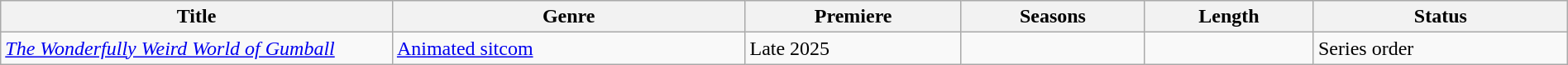<table class="wikitable sortable" style="width:100%;">
<tr>
<th scope="col" style="width:25%;">Title</th>
<th>Genre</th>
<th>Premiere</th>
<th>Seasons</th>
<th>Length</th>
<th>Status</th>
</tr>
<tr>
<td><em><a href='#'>The Wonderfully Weird World of Gumball</a></em></td>
<td><a href='#'>Animated sitcom</a></td>
<td>Late 2025</td>
<td></td>
<td></td>
<td>Series order</td>
</tr>
</table>
